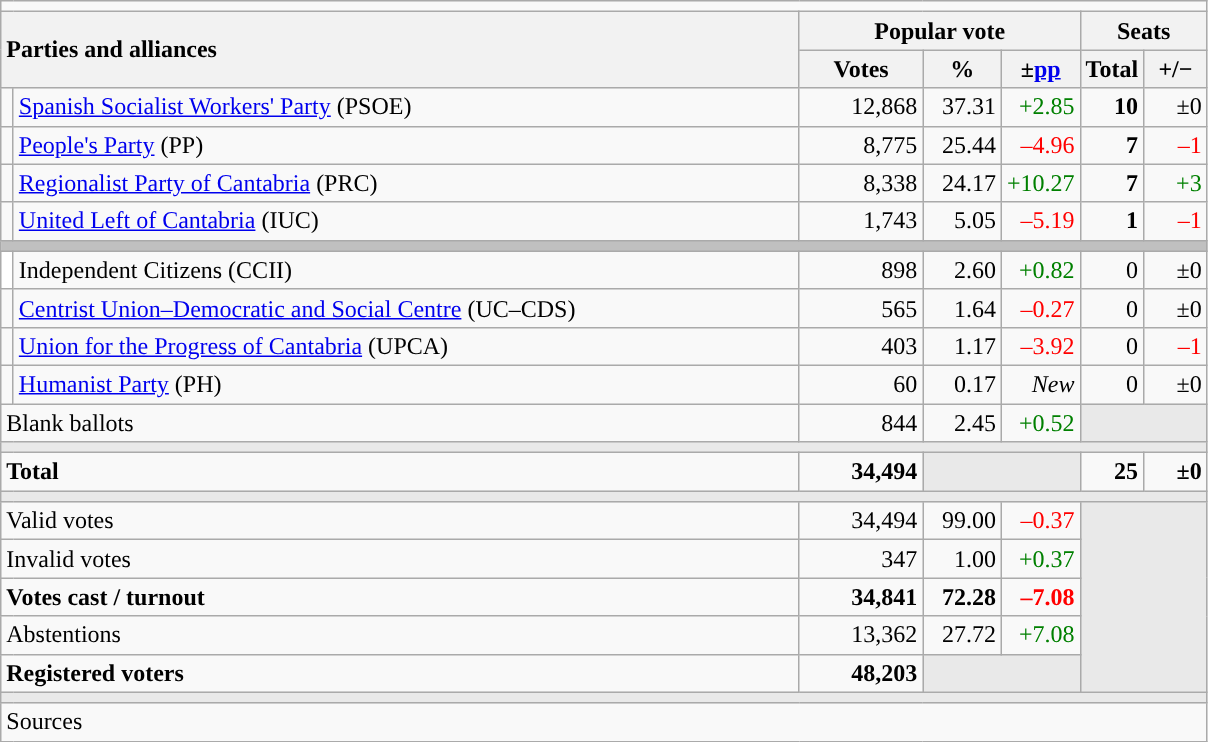<table class="wikitable" style="text-align:right;">
<tr>
<td colspan="7"></td>
</tr>
<tr>
<th style="text-align:left;" rowspan="2" colspan="2" width="525">Parties and alliances</th>
<th colspan="3">Popular vote</th>
<th colspan="2">Seats</th>
</tr>
<tr>
<th width="75">Votes</th>
<th width="45">%</th>
<th width="45">±<a href='#'>pp</a></th>
<th width="35">Total</th>
<th width="35">+/−</th>
</tr>
<tr>
<td width="1" style="color:inherit;background:"></td>
<td align="left"><a href='#'>Spanish Socialist Workers' Party</a> (PSOE)</td>
<td>12,868</td>
<td>37.31</td>
<td style="color:green;">+2.85</td>
<td><strong>10</strong></td>
<td>±0</td>
</tr>
<tr>
<td style="color:inherit;background:"></td>
<td align="left"><a href='#'>People's Party</a> (PP)</td>
<td>8,775</td>
<td>25.44</td>
<td style="color:red;">–4.96</td>
<td><strong>7</strong></td>
<td style="color:red;">–1</td>
</tr>
<tr>
<td style="color:inherit;background:"></td>
<td align="left"><a href='#'>Regionalist Party of Cantabria</a> (PRC)</td>
<td>8,338</td>
<td>24.17</td>
<td style="color:green;">+10.27</td>
<td><strong>7</strong></td>
<td style="color:green;">+3</td>
</tr>
<tr>
<td style="color:inherit;background:"></td>
<td align="left"><a href='#'>United Left of Cantabria</a> (IUC)</td>
<td>1,743</td>
<td>5.05</td>
<td style="color:red;">–5.19</td>
<td><strong>1</strong></td>
<td style="color:red;">–1</td>
</tr>
<tr>
<td colspan="7" bgcolor="#C0C0C0"></td>
</tr>
<tr>
<td bgcolor="white"></td>
<td align="left">Independent Citizens (CCII)</td>
<td>898</td>
<td>2.60</td>
<td style="color:green;">+0.82</td>
<td>0</td>
<td>±0</td>
</tr>
<tr>
<td style="color:inherit;background:"></td>
<td align="left"><a href='#'>Centrist Union–Democratic and Social Centre</a> (UC–CDS)</td>
<td>565</td>
<td>1.64</td>
<td style="color:red;">–0.27</td>
<td>0</td>
<td>±0</td>
</tr>
<tr>
<td style="color:inherit;background:"></td>
<td align="left"><a href='#'>Union for the Progress of Cantabria</a> (UPCA)</td>
<td>403</td>
<td>1.17</td>
<td style="color:red;">–3.92</td>
<td>0</td>
<td style="color:red;">–1</td>
</tr>
<tr>
<td style="color:inherit;background:"></td>
<td align="left"><a href='#'>Humanist Party</a> (PH)</td>
<td>60</td>
<td>0.17</td>
<td><em>New</em></td>
<td>0</td>
<td>±0</td>
</tr>
<tr>
<td align="left" colspan="2">Blank ballots</td>
<td>844</td>
<td>2.45</td>
<td style="color:green;">+0.52</td>
<td bgcolor="#E9E9E9" colspan="2"></td>
</tr>
<tr>
<td colspan="7" bgcolor="#E9E9E9"></td>
</tr>
<tr style="font-weight:bold;">
<td align="left" colspan="2">Total</td>
<td>34,494</td>
<td bgcolor="#E9E9E9" colspan="2"></td>
<td>25</td>
<td>±0</td>
</tr>
<tr>
<td colspan="7" bgcolor="#E9E9E9"></td>
</tr>
<tr>
<td align="left" colspan="2">Valid votes</td>
<td>34,494</td>
<td>99.00</td>
<td style="color:red;">–0.37</td>
<td bgcolor="#E9E9E9" colspan="2" rowspan="5"></td>
</tr>
<tr>
<td align="left" colspan="2">Invalid votes</td>
<td>347</td>
<td>1.00</td>
<td style="color:green;">+0.37</td>
</tr>
<tr style="font-weight:bold;">
<td align="left" colspan="2">Votes cast / turnout</td>
<td>34,841</td>
<td>72.28</td>
<td style="color:red;">–7.08</td>
</tr>
<tr>
<td align="left" colspan="2">Abstentions</td>
<td>13,362</td>
<td>27.72</td>
<td style="color:green;">+7.08</td>
</tr>
<tr style="font-weight:bold;">
<td align="left" colspan="2">Registered voters</td>
<td>48,203</td>
<td bgcolor="#E9E9E9" colspan="2"></td>
</tr>
<tr>
<td colspan="7" bgcolor="#E9E9E9"></td>
</tr>
<tr>
<td align="left" colspan="7">Sources</td>
</tr>
</table>
